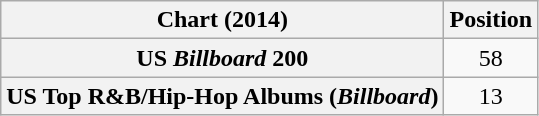<table class="wikitable sortable plainrowheaders" style="text-align:center">
<tr>
<th scope="col">Chart (2014)</th>
<th scope="col">Position</th>
</tr>
<tr>
<th scope="row">US <em>Billboard</em> 200</th>
<td>58</td>
</tr>
<tr>
<th scope="row">US Top R&B/Hip-Hop Albums (<em>Billboard</em>)</th>
<td>13</td>
</tr>
</table>
